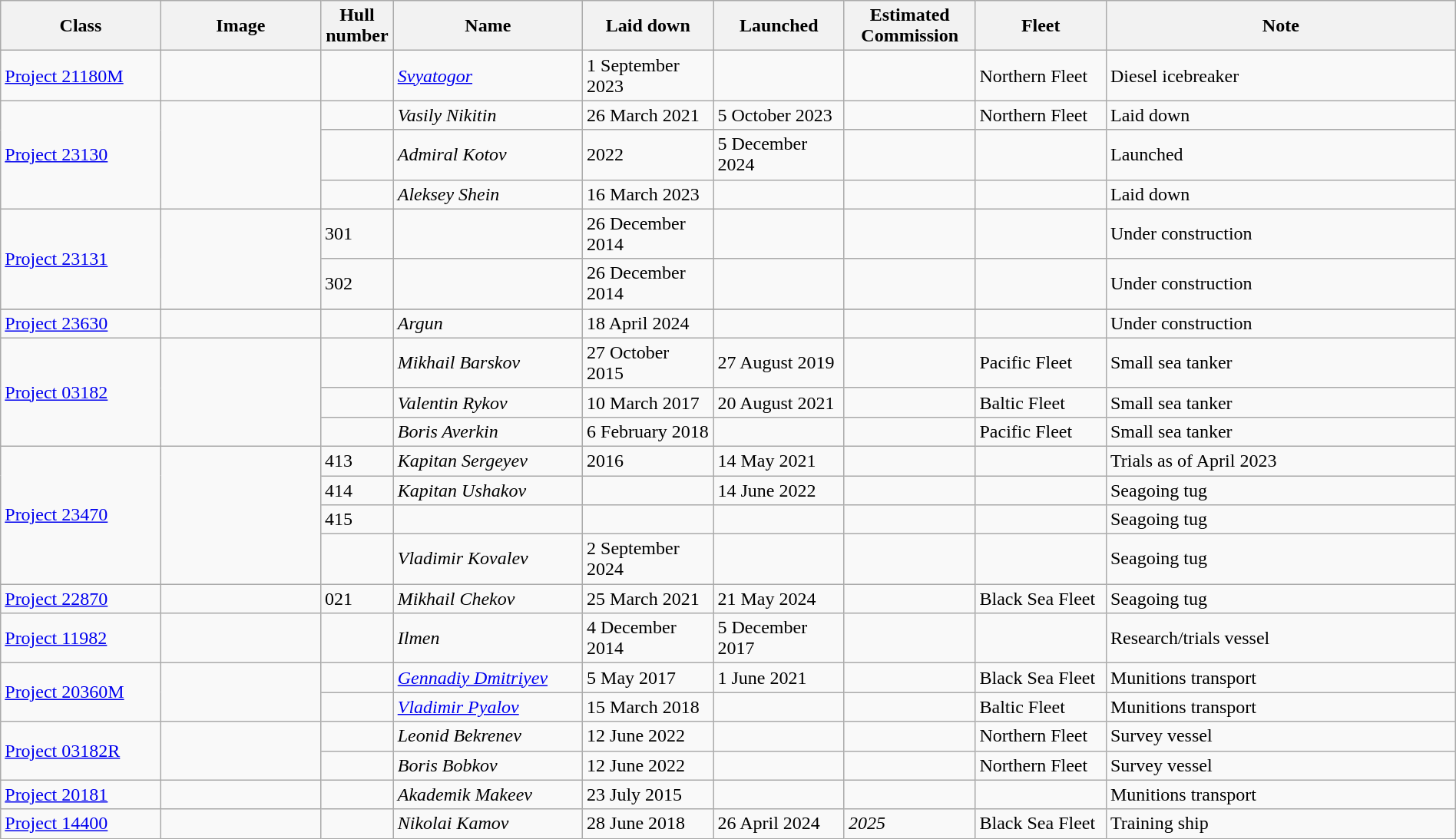<table class="wikitable" style="width:100%;">
<tr>
<th style="width:11%;">Class</th>
<th style="width:11%;">Image</th>
<th style="width:5%;">Hull number</th>
<th style="width:13%;">Name</th>
<th style="width:9%;">Laid down</th>
<th style="width:9%;">Launched</th>
<th style="width:9%;">Estimated<br>Commission</th>
<th style="width:9%;">Fleet</th>
<th style="width:24%;">Note</th>
</tr>
<tr>
<td rowspan="1"><a href='#'>Project 21180M</a></td>
<td rowspan="1"></td>
<td></td>
<td><a href='#'><em>Svyatogor</em></a></td>
<td>1 September 2023</td>
<td></td>
<td></td>
<td>Northern Fleet</td>
<td>Diesel icebreaker</td>
</tr>
<tr>
<td rowspan="3"><a href='#'>Project 23130</a></td>
<td rowspan="3"></td>
<td></td>
<td><em>Vasily Nikitin</em></td>
<td>26 March 2021</td>
<td>5 October 2023</td>
<td></td>
<td>Northern Fleet</td>
<td>Laid down</td>
</tr>
<tr>
<td></td>
<td><em>Admiral Kotov</em></td>
<td>2022</td>
<td>5 December 2024</td>
<td></td>
<td></td>
<td>Launched</td>
</tr>
<tr>
<td></td>
<td><em>Aleksey Shein</em></td>
<td>16 March 2023</td>
<td></td>
<td></td>
<td></td>
<td>Laid down</td>
</tr>
<tr>
<td rowspan="2"><a href='#'>Project 23131</a></td>
<td rowspan="2"></td>
<td>301</td>
<td></td>
<td>26 December 2014</td>
<td></td>
<td></td>
<td></td>
<td>Under construction</td>
</tr>
<tr>
<td>302</td>
<td></td>
<td>26 December 2014</td>
<td></td>
<td></td>
<td></td>
<td>Under construction</td>
</tr>
<tr>
</tr>
<tr>
<td rowspan="1"><a href='#'>Project 23630</a></td>
<td rowspan="1"></td>
<td></td>
<td><em>Argun</em></td>
<td>18 April 2024</td>
<td></td>
<td></td>
<td></td>
<td>Under construction</td>
</tr>
<tr>
<td rowspan="3"><a href='#'>Project 03182</a></td>
<td rowspan="3"></td>
<td></td>
<td><em>Mikhail Barskov</em></td>
<td>27 October 2015</td>
<td>27 August 2019</td>
<td></td>
<td>Pacific Fleet</td>
<td>Small sea tanker</td>
</tr>
<tr>
<td></td>
<td><em>Valentin Rykov</em></td>
<td>10 March 2017</td>
<td>20 August 2021</td>
<td></td>
<td>Baltic Fleet</td>
<td>Small sea tanker</td>
</tr>
<tr>
<td></td>
<td><em>Boris Averkin</em></td>
<td>6 February 2018</td>
<td></td>
<td></td>
<td>Pacific Fleet</td>
<td>Small sea tanker</td>
</tr>
<tr>
<td rowspan="4"><a href='#'>Project 23470</a></td>
<td rowspan="4"></td>
<td>413</td>
<td><em>Kapitan Sergeyev</em></td>
<td>2016</td>
<td>14 May 2021</td>
<td></td>
<td></td>
<td>Trials as of April 2023</td>
</tr>
<tr>
<td>414</td>
<td><em>Kapitan Ushakov</em></td>
<td></td>
<td>14 June 2022</td>
<td></td>
<td></td>
<td>Seagoing tug</td>
</tr>
<tr>
<td>415</td>
<td></td>
<td></td>
<td></td>
<td></td>
<td></td>
<td>Seagoing tug</td>
</tr>
<tr>
<td></td>
<td><em>Vladimir Kovalev</em></td>
<td>2 September 2024</td>
<td></td>
<td></td>
<td></td>
<td>Seagoing tug</td>
</tr>
<tr>
<td><a href='#'>Project 22870</a></td>
<td></td>
<td>021</td>
<td><em>Mikhail Chekov</em></td>
<td>25 March 2021</td>
<td>21 May 2024</td>
<td></td>
<td>Black Sea Fleet</td>
<td>Seagoing tug</td>
</tr>
<tr>
<td><a href='#'>Project 11982</a></td>
<td></td>
<td></td>
<td><em>Ilmen</em></td>
<td>4 December 2014</td>
<td>5 December 2017</td>
<td></td>
<td></td>
<td>Research/trials vessel</td>
</tr>
<tr>
<td rowspan="2"><a href='#'>Project 20360M</a></td>
<td rowspan="2"></td>
<td></td>
<td><a href='#'><em>Gennadiy Dmitriyev</em></a></td>
<td>5 May 2017</td>
<td>1 June 2021</td>
<td></td>
<td>Black Sea Fleet</td>
<td>Munitions transport</td>
</tr>
<tr>
<td></td>
<td><a href='#'><em>Vladimir Pyalov</em></a></td>
<td>15 March 2018</td>
<td></td>
<td></td>
<td>Baltic Fleet</td>
<td>Munitions transport</td>
</tr>
<tr>
<td rowspan="2"><a href='#'>Project 03182R</a></td>
<td rowspan="2"></td>
<td></td>
<td><em>Leonid Bekrenev</em></td>
<td>12 June 2022</td>
<td></td>
<td></td>
<td>Northern Fleet</td>
<td>Survey vessel</td>
</tr>
<tr>
<td></td>
<td><em>Boris Bobkov</em></td>
<td>12 June 2022</td>
<td></td>
<td></td>
<td>Northern Fleet</td>
<td>Survey vessel</td>
</tr>
<tr>
<td><a href='#'>Project 20181</a></td>
<td></td>
<td></td>
<td><em>Akademik Makeev</em></td>
<td>23 July 2015</td>
<td></td>
<td></td>
<td></td>
<td>Munitions transport</td>
</tr>
<tr>
<td><a href='#'>Project 14400</a></td>
<td></td>
<td></td>
<td><em>Nikolai Kamov</em></td>
<td>28 June 2018</td>
<td>26 April 2024</td>
<td><em>2025</em></td>
<td>Black Sea Fleet</td>
<td>Training ship</td>
</tr>
</table>
